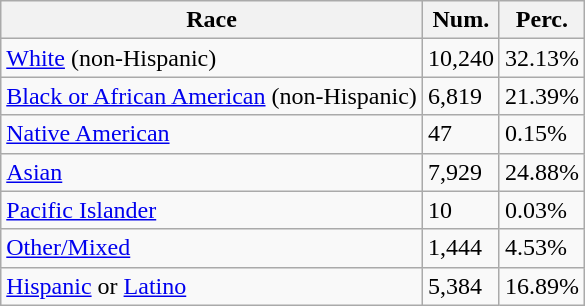<table class="wikitable">
<tr>
<th>Race</th>
<th>Num.</th>
<th>Perc.</th>
</tr>
<tr>
<td><a href='#'>White</a> (non-Hispanic)</td>
<td>10,240</td>
<td>32.13%</td>
</tr>
<tr>
<td><a href='#'>Black or African American</a> (non-Hispanic)</td>
<td>6,819</td>
<td>21.39%</td>
</tr>
<tr>
<td><a href='#'>Native American</a></td>
<td>47</td>
<td>0.15%</td>
</tr>
<tr>
<td><a href='#'>Asian</a></td>
<td>7,929</td>
<td>24.88%</td>
</tr>
<tr>
<td><a href='#'>Pacific Islander</a></td>
<td>10</td>
<td>0.03%</td>
</tr>
<tr>
<td><a href='#'>Other/Mixed</a></td>
<td>1,444</td>
<td>4.53%</td>
</tr>
<tr>
<td><a href='#'>Hispanic</a> or <a href='#'>Latino</a></td>
<td>5,384</td>
<td>16.89%</td>
</tr>
</table>
